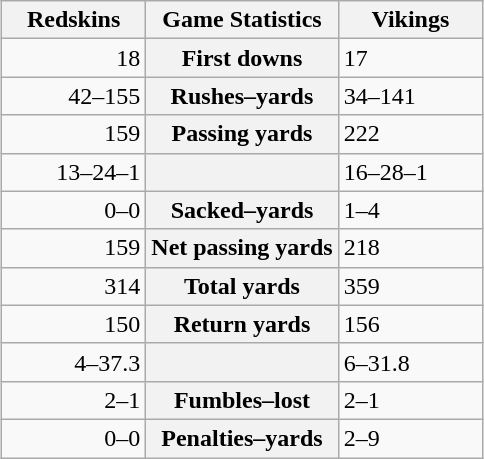<table class="wikitable" style="margin: 1em auto 1em auto">
<tr>
<th style="width:30%;">Redskins</th>
<th style="width:40%;">Game Statistics</th>
<th style="width:30%;">Vikings</th>
</tr>
<tr>
<td style="text-align:right;">18</td>
<th>First downs</th>
<td>17</td>
</tr>
<tr>
<td style="text-align:right;">42–155</td>
<th>Rushes–yards</th>
<td>34–141</td>
</tr>
<tr>
<td style="text-align:right;">159</td>
<th>Passing yards</th>
<td>222</td>
</tr>
<tr>
<td style="text-align:right;">13–24–1</td>
<th></th>
<td>16–28–1</td>
</tr>
<tr>
<td style="text-align:right;">0–0</td>
<th>Sacked–yards</th>
<td>1–4</td>
</tr>
<tr>
<td style="text-align:right;">159</td>
<th>Net passing yards</th>
<td>218</td>
</tr>
<tr>
<td style="text-align:right;">314</td>
<th>Total yards</th>
<td>359</td>
</tr>
<tr>
<td style="text-align:right;">150</td>
<th>Return yards</th>
<td>156</td>
</tr>
<tr>
<td style="text-align:right;">4–37.3</td>
<th></th>
<td>6–31.8</td>
</tr>
<tr>
<td style="text-align:right;">2–1</td>
<th>Fumbles–lost</th>
<td>2–1</td>
</tr>
<tr>
<td style="text-align:right;">0–0</td>
<th>Penalties–yards</th>
<td>2–9</td>
</tr>
</table>
